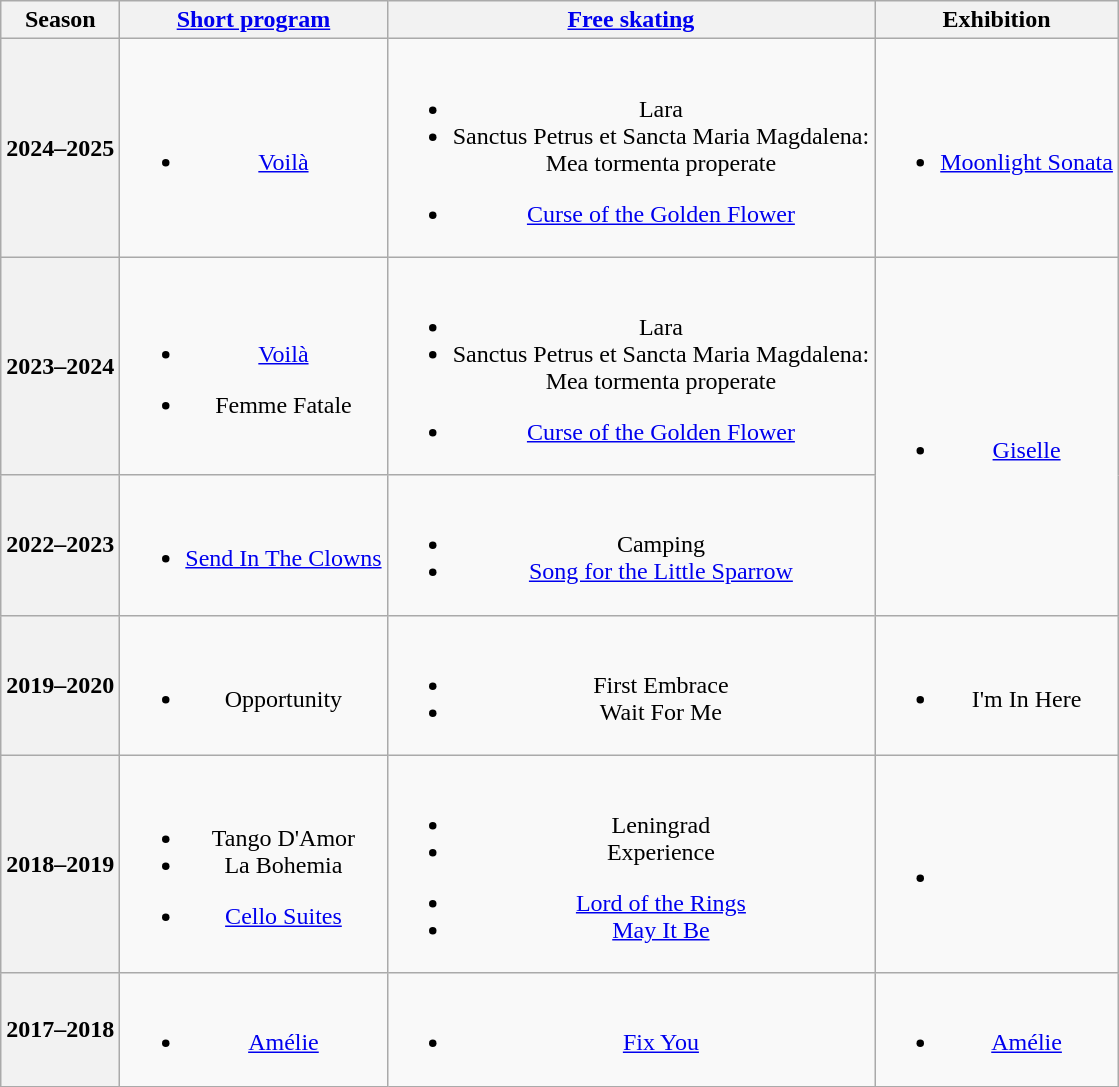<table class=wikitable style=text-align:center>
<tr>
<th>Season</th>
<th><a href='#'>Short program</a></th>
<th><a href='#'>Free skating</a></th>
<th>Exhibition</th>
</tr>
<tr>
<th>2024–2025 <br> </th>
<td><br><ul><li><a href='#'>Voilà</a><br></li></ul></td>
<td><br><ul><li>Lara <br> </li><li>Sanctus Petrus et Sancta Maria Magdalena:<br>Mea tormenta properate<br></li></ul><ul><li><a href='#'>Curse of the Golden Flower</a> <br> </li></ul></td>
<td><br><ul><li><a href='#'>Moonlight Sonata</a> <br></li></ul></td>
</tr>
<tr>
<th>2023–2024 <br> </th>
<td><br><ul><li><a href='#'>Voilà</a><br></li></ul><ul><li>Femme Fatale <br> </li></ul></td>
<td><br><ul><li>Lara <br> </li><li>Sanctus Petrus et Sancta Maria Magdalena:<br>Mea tormenta properate<br></li></ul><ul><li><a href='#'>Curse of the Golden Flower</a> <br> </li></ul></td>
<td rowspan=2><br><ul><li><a href='#'>Giselle</a> <br> </li></ul></td>
</tr>
<tr>
<th>2022–2023 <br> </th>
<td><br><ul><li><a href='#'>Send In The Clowns</a> <br> </li></ul></td>
<td><br><ul><li>Camping <br> </li><li><a href='#'>Song for the Little Sparrow</a> <br> </li></ul></td>
</tr>
<tr>
<th>2019–2020 <br></th>
<td><br><ul><li>Opportunity <br> </li></ul></td>
<td><br><ul><li>First Embrace <br> </li><li>Wait For Me <br> </li></ul></td>
<td><br><ul><li>I'm In Here <br> </li></ul></td>
</tr>
<tr>
<th>2018–2019 <br></th>
<td><br><ul><li>Tango D'Amor <br> </li><li>La Bohemia <br> </li></ul><ul><li><a href='#'>Cello Suites</a> <br> </li></ul></td>
<td><br><ul><li>Leningrad <br> </li><li>Experience <br> </li></ul><ul><li><a href='#'>Lord of the Rings</a> <br> </li><li><a href='#'>May It Be</a> <br> </li></ul></td>
<td><br><ul><li></li></ul></td>
</tr>
<tr>
<th>2017–2018 <br></th>
<td><br><ul><li><a href='#'>Amélie</a> <br> </li></ul></td>
<td><br><ul><li><a href='#'>Fix You</a> <br> </li></ul></td>
<td><br><ul><li><a href='#'>Amélie</a> <br> </li></ul></td>
</tr>
</table>
